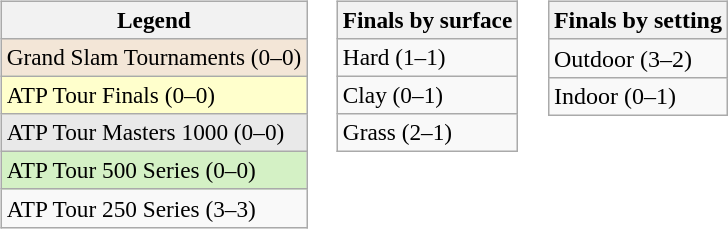<table>
<tr valign=top>
<td><br><table class="sortable wikitable" style=font-size:97%>
<tr>
<th>Legend</th>
</tr>
<tr style="background:#f3e6d7;">
<td>Grand Slam Tournaments (0–0)</td>
</tr>
<tr style="background:#ffc;">
<td>ATP Tour Finals (0–0)</td>
</tr>
<tr style="background:#e9e9e9;">
<td>ATP Tour Masters 1000 (0–0)</td>
</tr>
<tr style="background:#d4f1c5;">
<td>ATP Tour 500 Series (0–0)</td>
</tr>
<tr>
<td>ATP Tour 250 Series (3–3)</td>
</tr>
</table>
</td>
<td><br><table class="sortable wikitable" style=font-size:97%>
<tr>
<th>Finals by surface</th>
</tr>
<tr>
<td>Hard (1–1)</td>
</tr>
<tr>
<td>Clay (0–1)</td>
</tr>
<tr>
<td>Grass (2–1)</td>
</tr>
</table>
</td>
<td><br><table class="wikitable">
<tr>
<th>Finals by setting</th>
</tr>
<tr>
<td>Outdoor (3–2)</td>
</tr>
<tr>
<td>Indoor (0–1)</td>
</tr>
</table>
</td>
</tr>
</table>
